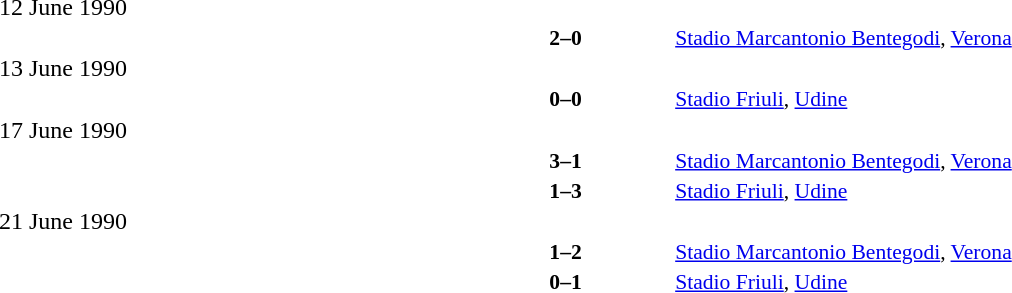<table style="width:100%" cellspacing="1">
<tr>
<th width=25%></th>
<th width=10%></th>
<th></th>
</tr>
<tr>
<td>12 June 1990</td>
</tr>
<tr style=font-size:90%>
<td align=right></td>
<td align=center><strong>2–0</strong></td>
<td></td>
<td><a href='#'>Stadio Marcantonio Bentegodi</a>, <a href='#'>Verona</a></td>
</tr>
<tr>
<td>13 June 1990</td>
</tr>
<tr style=font-size:90%>
<td align=right></td>
<td align=center><strong>0–0</strong></td>
<td></td>
<td><a href='#'>Stadio Friuli</a>, <a href='#'>Udine</a></td>
</tr>
<tr>
<td>17 June 1990</td>
</tr>
<tr style=font-size:90%>
<td align=right></td>
<td align=center><strong>3–1</strong></td>
<td></td>
<td><a href='#'>Stadio Marcantonio Bentegodi</a>, <a href='#'>Verona</a></td>
</tr>
<tr style=font-size:90%>
<td align=right></td>
<td align=center><strong>1–3</strong></td>
<td></td>
<td><a href='#'>Stadio Friuli</a>, <a href='#'>Udine</a></td>
</tr>
<tr>
<td>21 June 1990</td>
</tr>
<tr style=font-size:90%>
<td align=right></td>
<td align=center><strong>1–2</strong></td>
<td></td>
<td><a href='#'>Stadio Marcantonio Bentegodi</a>, <a href='#'>Verona</a></td>
</tr>
<tr style=font-size:90%>
<td align=right></td>
<td align=center><strong>0–1</strong></td>
<td></td>
<td><a href='#'>Stadio Friuli</a>, <a href='#'>Udine</a></td>
</tr>
</table>
